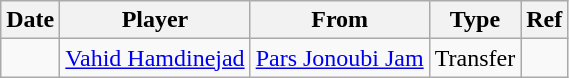<table class="wikitable">
<tr>
<th><strong>Date</strong></th>
<th><strong>Player</strong></th>
<th><strong>From</strong></th>
<th><strong>Type</strong></th>
<th><strong>Ref</strong></th>
</tr>
<tr>
<td></td>
<td> <a href='#'>Vahid Hamdinejad</a></td>
<td> <a href='#'>Pars Jonoubi Jam</a></td>
<td>Transfer</td>
<td></td>
</tr>
</table>
